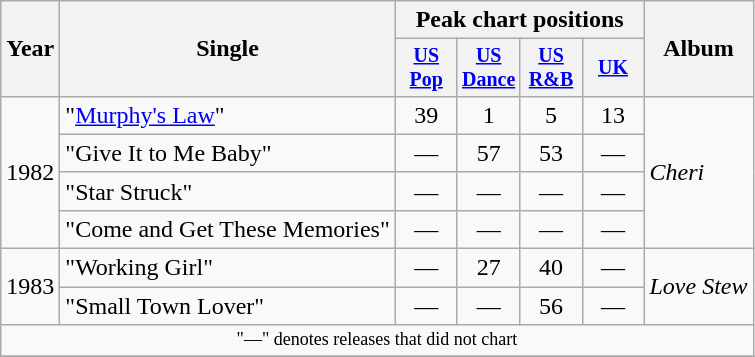<table class="wikitable" style="text-align:center;">
<tr>
<th rowspan="2">Year</th>
<th rowspan="2">Single</th>
<th colspan="4">Peak chart positions</th>
<th rowspan="2">Album</th>
</tr>
<tr style="font-size:smaller;">
<th width="35"><a href='#'>US Pop</a><br></th>
<th width="35"><a href='#'>US Dance</a><br></th>
<th width="35"><a href='#'>US R&B</a><br></th>
<th width="35"><a href='#'>UK</a><br></th>
</tr>
<tr>
<td rowspan="4">1982</td>
<td align="left">"<a href='#'>Murphy's Law</a>"</td>
<td>39</td>
<td>1</td>
<td>5</td>
<td>13</td>
<td align="left" rowspan="4"><em>Cheri</em></td>
</tr>
<tr>
<td align="left">"Give It to Me Baby"</td>
<td>—</td>
<td>57</td>
<td>53</td>
<td>—</td>
</tr>
<tr>
<td align="left">"Star Struck"</td>
<td>—</td>
<td>—</td>
<td>—</td>
<td>—</td>
</tr>
<tr>
<td align="left">"Come and Get These Memories"</td>
<td>—</td>
<td>—</td>
<td>—</td>
<td>—</td>
</tr>
<tr>
<td rowspan="2">1983</td>
<td align="left">"Working Girl"</td>
<td>—</td>
<td>27</td>
<td>40</td>
<td>—</td>
<td align="left" rowspan="2"><em>Love Stew</em></td>
</tr>
<tr>
<td align="left">"Small Town Lover"</td>
<td>—</td>
<td>—</td>
<td>56</td>
<td>—</td>
</tr>
<tr>
<td colspan="15" style="font-size:9pt">"—" denotes releases that did not chart</td>
</tr>
<tr>
</tr>
</table>
